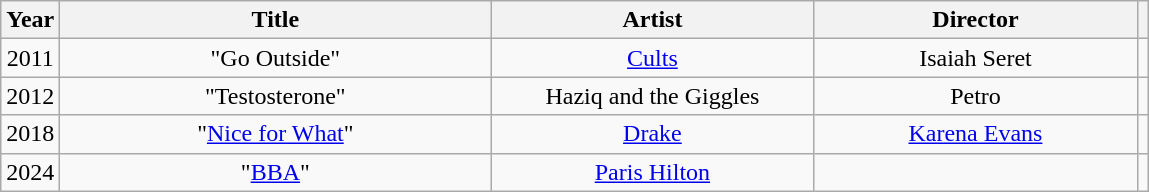<table class="wikitable plainrowheaders" style="text-align:center;">
<tr>
<th scope="col">Year</th>
<th scope="col" style="width:17.5em;">Title</th>
<th scope="col" style="width:13em;">Artist</th>
<th scope="col" style="width:13em;">Director</th>
<th scope="col"></th>
</tr>
<tr>
<td>2011</td>
<td>"Go Outside"</td>
<td><a href='#'>Cults</a></td>
<td>Isaiah Seret</td>
<td></td>
</tr>
<tr>
<td>2012</td>
<td>"Testosterone"</td>
<td>Haziq and the Giggles</td>
<td>Petro</td>
<td></td>
</tr>
<tr>
<td>2018</td>
<td scope="row">"<a href='#'>Nice for What</a>"</td>
<td><a href='#'>Drake</a></td>
<td><a href='#'>Karena Evans</a></td>
<td></td>
</tr>
<tr>
<td>2024</td>
<td>"<a href='#'>BBA</a>"</td>
<td><a href='#'>Paris Hilton</a></td>
<td></td>
<td></td>
</tr>
</table>
